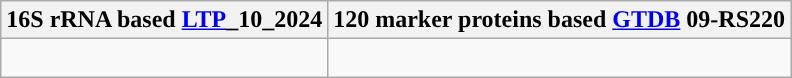<table class="wikitable">
<tr>
<th colspan=1>16S rRNA based <a href='#'>LTP</a>_10_2024</th>
<th colspan=1>120 marker proteins based <a href='#'>GTDB</a> 09-RS220</th>
</tr>
<tr>
<td style="vertical-align:top"><br></td>
<td><br></td>
</tr>
</table>
